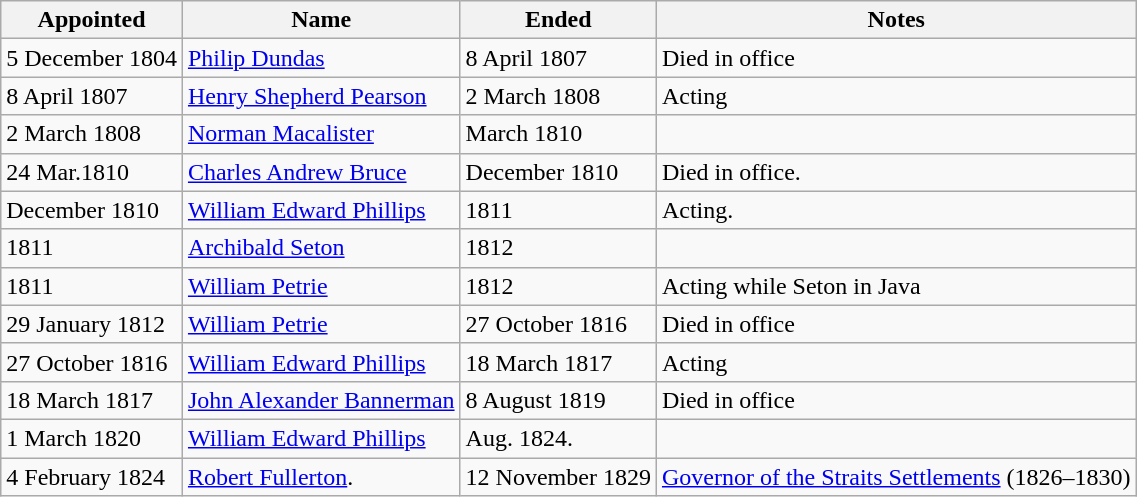<table class="wikitable">
<tr>
<th>Appointed</th>
<th>Name</th>
<th>Ended</th>
<th>Notes</th>
</tr>
<tr>
<td>5 December 1804</td>
<td><a href='#'>Philip Dundas</a></td>
<td>8 April 1807</td>
<td>Died in office</td>
</tr>
<tr>
<td>8 April 1807</td>
<td><a href='#'>Henry Shepherd Pearson</a></td>
<td>2 March 1808</td>
<td>Acting</td>
</tr>
<tr>
<td>2 March 1808</td>
<td><a href='#'>Norman Macalister</a></td>
<td>March 1810</td>
<td></td>
</tr>
<tr>
<td>24 Mar.1810</td>
<td><a href='#'>Charles Andrew Bruce</a></td>
<td>December 1810</td>
<td>Died in office.</td>
</tr>
<tr>
<td>December 1810</td>
<td><a href='#'>William Edward Phillips</a></td>
<td>1811</td>
<td>Acting.</td>
</tr>
<tr>
<td>1811</td>
<td><a href='#'>Archibald Seton</a></td>
<td>1812</td>
<td></td>
</tr>
<tr>
<td>1811</td>
<td><a href='#'>William Petrie</a></td>
<td>1812</td>
<td>Acting while Seton in Java</td>
</tr>
<tr>
<td>29 January 1812</td>
<td><a href='#'>William Petrie</a></td>
<td>27 October 1816</td>
<td>Died in office</td>
</tr>
<tr>
<td>27 October 1816</td>
<td><a href='#'>William Edward Phillips</a></td>
<td>18 March 1817</td>
<td>Acting</td>
</tr>
<tr>
<td>18 March 1817</td>
<td><a href='#'>John Alexander Bannerman</a></td>
<td>8 August 1819</td>
<td>Died in office</td>
</tr>
<tr>
<td>1 March 1820</td>
<td><a href='#'>William Edward Phillips</a></td>
<td>Aug. 1824.</td>
</tr>
<tr>
<td>4 February 1824</td>
<td> <a href='#'>Robert Fullerton</a>.</td>
<td>12 November 1829</td>
<td><a href='#'>Governor of the Straits Settlements</a> (1826–1830)</td>
</tr>
</table>
